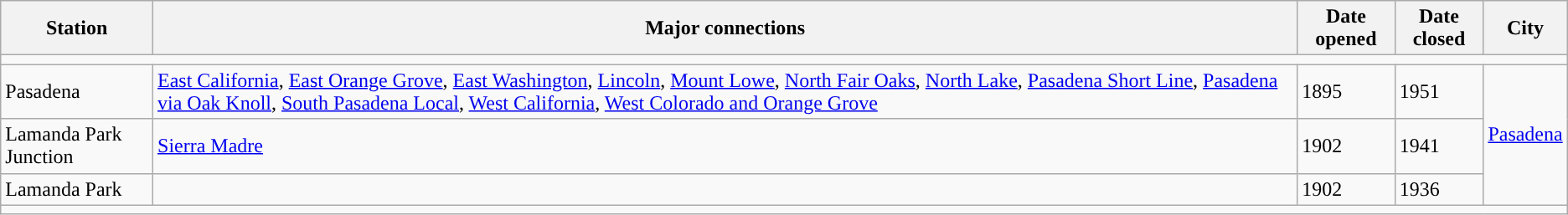<table class="wikitable">
<tr>
<th>Station</th>
<th>Major connections</th>
<th>Date opened</th>
<th>Date closed</th>
<th>City</th>
</tr>
<tr>
<td colspan = "5"></td>
</tr>
<tr>
<td>Pasadena</td>
<td><a href='#'>East California</a>, <a href='#'>East Orange Grove</a>, <a href='#'>East Washington</a>, <a href='#'>Lincoln</a>, <a href='#'>Mount Lowe</a>, <a href='#'>North Fair Oaks</a>, <a href='#'>North Lake</a>, <a href='#'>Pasadena Short Line</a>, <a href='#'>Pasadena via Oak Knoll</a>, <a href='#'>South Pasadena Local</a>, <a href='#'>West California</a>, <a href='#'>West Colorado and Orange Grove</a></td>
<td>1895</td>
<td>1951</td>
<td rowspan=3><a href='#'>Pasadena</a></td>
</tr>
<tr>
<td>Lamanda Park Junction</td>
<td><a href='#'>Sierra Madre</a></td>
<td>1902</td>
<td>1941</td>
</tr>
<tr>
<td>Lamanda Park</td>
<td></td>
<td>1902</td>
<td>1936</td>
</tr>
<tr>
<td colspan = "5"></td>
</tr>
</table>
